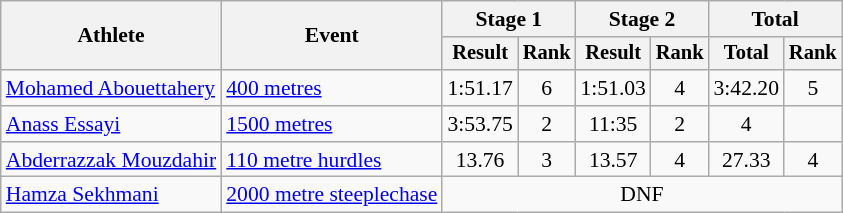<table class="wikitable" style="font-size:90%">
<tr>
<th rowspan=2>Athlete</th>
<th rowspan=2>Event</th>
<th colspan=2>Stage 1</th>
<th colspan=2>Stage 2</th>
<th colspan=2>Total</th>
</tr>
<tr style="font-size:95%">
<th>Result</th>
<th>Rank</th>
<th>Result</th>
<th>Rank</th>
<th>Total</th>
<th>Rank</th>
</tr>
<tr align=center>
<td align=left><a href='#'>Mohamed Abouettahery</a></td>
<td align=left><a href='#'>400 metres</a></td>
<td>1:51.17</td>
<td>6</td>
<td>1:51.03</td>
<td>4</td>
<td>3:42.20</td>
<td>5</td>
</tr>
<tr align=center>
<td align=left><a href='#'>Anass Essayi</a></td>
<td align=left><a href='#'>1500 metres</a></td>
<td>3:53.75</td>
<td>2</td>
<td>11:35</td>
<td>2</td>
<td>4</td>
<td></td>
</tr>
<tr align=center>
<td align=left><a href='#'>Abderrazzak Mouzdahir</a></td>
<td align=left><a href='#'>110 metre hurdles</a></td>
<td>13.76</td>
<td>3</td>
<td>13.57</td>
<td>4</td>
<td>27.33</td>
<td>4</td>
</tr>
<tr align=center>
<td align=left><a href='#'>Hamza Sekhmani</a></td>
<td align=left><a href='#'>2000 metre steeplechase</a></td>
<td Colspan=8>DNF</td>
</tr>
</table>
